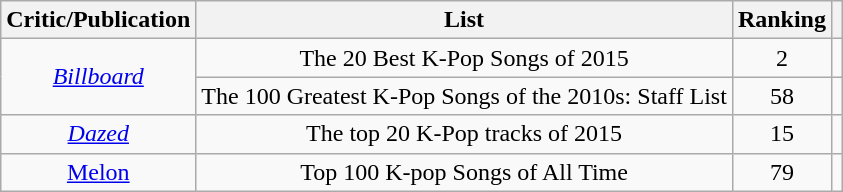<table class="wikitable" style="text-align:center">
<tr>
<th>Critic/Publication</th>
<th>List</th>
<th>Ranking</th>
<th></th>
</tr>
<tr>
<td rowspan="2"><em><a href='#'>Billboard</a></em></td>
<td>The 20 Best K-Pop Songs of 2015</td>
<td>2</td>
<td></td>
</tr>
<tr>
<td>The 100 Greatest K-Pop Songs of the 2010s: Staff List</td>
<td>58</td>
<td></td>
</tr>
<tr>
<td><em><a href='#'>Dazed</a></em></td>
<td>The top 20 K-Pop tracks of 2015</td>
<td>15</td>
<td></td>
</tr>
<tr>
<td><em><a href='#'></em>Melon<em></a></em></td>
<td>Top 100 K-pop Songs of All Time</td>
<td>79</td>
<td></td>
</tr>
</table>
